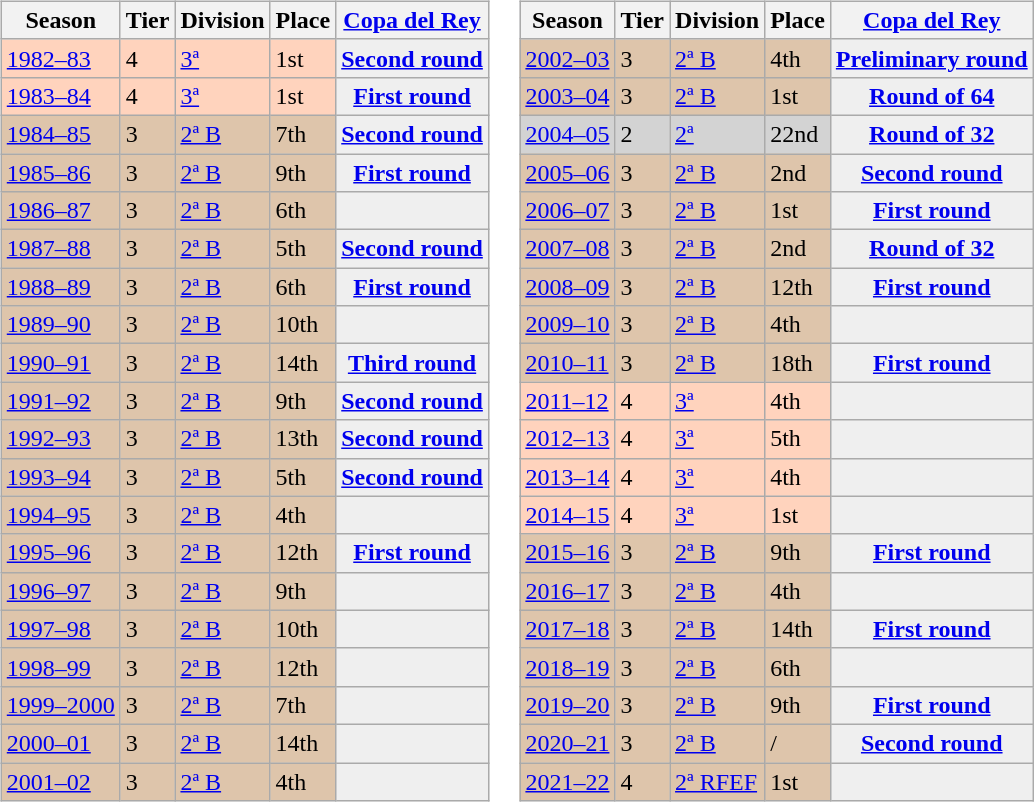<table>
<tr>
<td valign="top" width=0%><br><table class="wikitable">
<tr style="background:#f0f6fa;">
<th>Season</th>
<th>Tier</th>
<th>Division</th>
<th>Place</th>
<th><a href='#'>Copa del Rey</a></th>
</tr>
<tr>
<td style="background:#FFD3BD;"><a href='#'>1982–83</a></td>
<td style="background:#FFD3BD;">4</td>
<td style="background:#FFD3BD;"><a href='#'>3ª</a></td>
<td style="background:#FFD3BD;">1st</td>
<th style="background:#efefef;"><a href='#'>Second round</a></th>
</tr>
<tr>
<td style="background:#FFD3BD;"><a href='#'>1983–84</a></td>
<td style="background:#FFD3BD;">4</td>
<td style="background:#FFD3BD;"><a href='#'>3ª</a></td>
<td style="background:#FFD3BD;">1st</td>
<th style="background:#efefef;"><a href='#'>First round</a></th>
</tr>
<tr>
<td style="background:#DEC5AB;"><a href='#'>1984–85</a></td>
<td style="background:#DEC5AB;">3</td>
<td style="background:#DEC5AB;"><a href='#'>2ª B</a></td>
<td style="background:#DEC5AB;">7th</td>
<th style="background:#efefef;"><a href='#'>Second round</a></th>
</tr>
<tr>
<td style="background:#DEC5AB;"><a href='#'>1985–86</a></td>
<td style="background:#DEC5AB;">3</td>
<td style="background:#DEC5AB;"><a href='#'>2ª B</a></td>
<td style="background:#DEC5AB;">9th</td>
<th style="background:#efefef;"><a href='#'>First round</a></th>
</tr>
<tr>
<td style="background:#DEC5AB;"><a href='#'>1986–87</a></td>
<td style="background:#DEC5AB;">3</td>
<td style="background:#DEC5AB;"><a href='#'>2ª B</a></td>
<td style="background:#DEC5AB;">6th</td>
<th style="background:#efefef;"></th>
</tr>
<tr>
<td style="background:#DEC5AB;"><a href='#'>1987–88</a></td>
<td style="background:#DEC5AB;">3</td>
<td style="background:#DEC5AB;"><a href='#'>2ª B</a></td>
<td style="background:#DEC5AB;">5th</td>
<th style="background:#efefef;"><a href='#'>Second round</a></th>
</tr>
<tr>
<td style="background:#DEC5AB;"><a href='#'>1988–89</a></td>
<td style="background:#DEC5AB;">3</td>
<td style="background:#DEC5AB;"><a href='#'>2ª B</a></td>
<td style="background:#DEC5AB;">6th</td>
<th style="background:#efefef;"><a href='#'>First round</a></th>
</tr>
<tr>
<td style="background:#DEC5AB;"><a href='#'>1989–90</a></td>
<td style="background:#DEC5AB;">3</td>
<td style="background:#DEC5AB;"><a href='#'>2ª B</a></td>
<td style="background:#DEC5AB;">10th</td>
<th style="background:#efefef;"></th>
</tr>
<tr>
<td style="background:#DEC5AB;"><a href='#'>1990–91</a></td>
<td style="background:#DEC5AB;">3</td>
<td style="background:#DEC5AB;"><a href='#'>2ª B</a></td>
<td style="background:#DEC5AB;">14th</td>
<th style="background:#efefef;"><a href='#'>Third round</a></th>
</tr>
<tr>
<td style="background:#DEC5AB;"><a href='#'>1991–92</a></td>
<td style="background:#DEC5AB;">3</td>
<td style="background:#DEC5AB;"><a href='#'>2ª B</a></td>
<td style="background:#DEC5AB;">9th</td>
<th style="background:#efefef;"><a href='#'>Second round</a></th>
</tr>
<tr>
<td style="background:#DEC5AB;"><a href='#'>1992–93</a></td>
<td style="background:#DEC5AB;">3</td>
<td style="background:#DEC5AB;"><a href='#'>2ª B</a></td>
<td style="background:#DEC5AB;">13th</td>
<th style="background:#efefef;"><a href='#'>Second round</a></th>
</tr>
<tr>
<td style="background:#DEC5AB;"><a href='#'>1993–94</a></td>
<td style="background:#DEC5AB;">3</td>
<td style="background:#DEC5AB;"><a href='#'>2ª B</a></td>
<td style="background:#DEC5AB;">5th</td>
<th style="background:#efefef;"><a href='#'>Second round</a></th>
</tr>
<tr>
<td style="background:#DEC5AB;"><a href='#'>1994–95</a></td>
<td style="background:#DEC5AB;">3</td>
<td style="background:#DEC5AB;"><a href='#'>2ª B</a></td>
<td style="background:#DEC5AB;">4th</td>
<th style="background:#efefef;"></th>
</tr>
<tr>
<td style="background:#DEC5AB;"><a href='#'>1995–96</a></td>
<td style="background:#DEC5AB;">3</td>
<td style="background:#DEC5AB;"><a href='#'>2ª B</a></td>
<td style="background:#DEC5AB;">12th</td>
<th style="background:#efefef;"><a href='#'>First round</a></th>
</tr>
<tr>
<td style="background:#DEC5AB;"><a href='#'>1996–97</a></td>
<td style="background:#DEC5AB;">3</td>
<td style="background:#DEC5AB;"><a href='#'>2ª B</a></td>
<td style="background:#DEC5AB;">9th</td>
<th style="background:#efefef;"></th>
</tr>
<tr>
<td style="background:#DEC5AB;"><a href='#'>1997–98</a></td>
<td style="background:#DEC5AB;">3</td>
<td style="background:#DEC5AB;"><a href='#'>2ª B</a></td>
<td style="background:#DEC5AB;">10th</td>
<th style="background:#efefef;"></th>
</tr>
<tr>
<td style="background:#DEC5AB;"><a href='#'>1998–99</a></td>
<td style="background:#DEC5AB;">3</td>
<td style="background:#DEC5AB;"><a href='#'>2ª B</a></td>
<td style="background:#DEC5AB;">12th</td>
<th style="background:#efefef;"></th>
</tr>
<tr>
<td style="background:#DEC5AB;"><a href='#'>1999–2000</a></td>
<td style="background:#DEC5AB;">3</td>
<td style="background:#DEC5AB;"><a href='#'>2ª B</a></td>
<td style="background:#DEC5AB;">7th</td>
<th style="background:#efefef;"></th>
</tr>
<tr>
<td style="background:#DEC5AB;"><a href='#'>2000–01</a></td>
<td style="background:#DEC5AB;">3</td>
<td style="background:#DEC5AB;"><a href='#'>2ª B</a></td>
<td style="background:#DEC5AB;">14th</td>
<th style="background:#efefef;"></th>
</tr>
<tr>
<td style="background:#DEC5AB;"><a href='#'>2001–02</a></td>
<td style="background:#DEC5AB;">3</td>
<td style="background:#DEC5AB;"><a href='#'>2ª B</a></td>
<td style="background:#DEC5AB;">4th</td>
<th style="background:#efefef;"></th>
</tr>
</table>
</td>
<td valign="top" width=0%><br><table class="wikitable">
<tr style="background:#f0f6fa;">
<th>Season</th>
<th>Tier</th>
<th>Division</th>
<th>Place</th>
<th><a href='#'>Copa del Rey</a></th>
</tr>
<tr>
<td style="background:#DEC5AB;"><a href='#'>2002–03</a></td>
<td style="background:#DEC5AB;">3</td>
<td style="background:#DEC5AB;"><a href='#'>2ª B</a></td>
<td style="background:#DEC5AB;">4th</td>
<th style="background:#efefef;"><a href='#'>Preliminary round</a></th>
</tr>
<tr>
<td style="background:#DEC5AB;"><a href='#'>2003–04</a></td>
<td style="background:#DEC5AB;">3</td>
<td style="background:#DEC5AB;"><a href='#'>2ª B</a></td>
<td style="background:#DEC5AB;">1st</td>
<th style="background:#efefef;"><a href='#'>Round of 64</a></th>
</tr>
<tr>
<td style="background:#D3D3D3;"><a href='#'>2004–05</a></td>
<td style="background:#D3D3D3;">2</td>
<td style="background:#D3D3D3;"><a href='#'>2ª</a></td>
<td style="background:#D3D3D3;">22nd</td>
<th style="background:#efefef;"><a href='#'>Round of 32</a></th>
</tr>
<tr>
<td style="background:#DEC5AB;"><a href='#'>2005–06</a></td>
<td style="background:#DEC5AB;">3</td>
<td style="background:#DEC5AB;"><a href='#'>2ª B</a></td>
<td style="background:#DEC5AB;">2nd</td>
<th style="background:#efefef;"><a href='#'>Second round</a></th>
</tr>
<tr>
<td style="background:#DEC5AB;"><a href='#'>2006–07</a></td>
<td style="background:#DEC5AB;">3</td>
<td style="background:#DEC5AB;"><a href='#'>2ª B</a></td>
<td style="background:#DEC5AB;">1st</td>
<th style="background:#efefef;"><a href='#'>First round</a></th>
</tr>
<tr>
<td style="background:#DEC5AB;"><a href='#'>2007–08</a></td>
<td style="background:#DEC5AB;">3</td>
<td style="background:#DEC5AB;"><a href='#'>2ª B</a></td>
<td style="background:#DEC5AB;">2nd</td>
<th style="background:#efefef;"><a href='#'>Round of 32</a></th>
</tr>
<tr>
<td style="background:#DEC5AB;"><a href='#'>2008–09</a></td>
<td style="background:#DEC5AB;">3</td>
<td style="background:#DEC5AB;"><a href='#'>2ª B</a></td>
<td style="background:#DEC5AB;">12th</td>
<th style="background:#efefef;"><a href='#'>First round</a></th>
</tr>
<tr>
<td style="background:#DEC5AB;"><a href='#'>2009–10</a></td>
<td style="background:#DEC5AB;">3</td>
<td style="background:#DEC5AB;"><a href='#'>2ª B</a></td>
<td style="background:#DEC5AB;">4th</td>
<th style="background:#efefef;"></th>
</tr>
<tr>
<td style="background:#DEC5AB;"><a href='#'>2010–11</a></td>
<td style="background:#DEC5AB;">3</td>
<td style="background:#DEC5AB;"><a href='#'>2ª B</a></td>
<td style="background:#DEC5AB;">18th</td>
<th style="background:#efefef;"><a href='#'>First round</a></th>
</tr>
<tr>
<td style="background:#FFD3BD;"><a href='#'>2011–12</a></td>
<td style="background:#FFD3BD;">4</td>
<td style="background:#FFD3BD;"><a href='#'>3ª</a></td>
<td style="background:#FFD3BD;">4th</td>
<th style="background:#efefef;"></th>
</tr>
<tr>
<td style="background:#FFD3BD;"><a href='#'>2012–13</a></td>
<td style="background:#FFD3BD;">4</td>
<td style="background:#FFD3BD;"><a href='#'>3ª</a></td>
<td style="background:#FFD3BD;">5th</td>
<th style="background:#efefef;"></th>
</tr>
<tr>
<td style="background:#FFD3BD;"><a href='#'>2013–14</a></td>
<td style="background:#FFD3BD;">4</td>
<td style="background:#FFD3BD;"><a href='#'>3ª</a></td>
<td style="background:#FFD3BD;">4th</td>
<th style="background:#efefef;"></th>
</tr>
<tr>
<td style="background:#FFD3BD;"><a href='#'>2014–15</a></td>
<td style="background:#FFD3BD;">4</td>
<td style="background:#FFD3BD;"><a href='#'>3ª</a></td>
<td style="background:#FFD3BD;">1st</td>
<th style="background:#efefef;"></th>
</tr>
<tr>
<td style="background:#DEC5AB;"><a href='#'>2015–16</a></td>
<td style="background:#DEC5AB;">3</td>
<td style="background:#DEC5AB;"><a href='#'>2ª B</a></td>
<td style="background:#DEC5AB;">9th</td>
<th style="background:#efefef;"><a href='#'>First round</a></th>
</tr>
<tr>
<td style="background:#DEC5AB;"><a href='#'>2016–17</a></td>
<td style="background:#DEC5AB;">3</td>
<td style="background:#DEC5AB;"><a href='#'>2ª B</a></td>
<td style="background:#DEC5AB;">4th</td>
<th style="background:#efefef;"></th>
</tr>
<tr>
<td style="background:#DEC5AB;"><a href='#'>2017–18</a></td>
<td style="background:#DEC5AB;">3</td>
<td style="background:#DEC5AB;"><a href='#'>2ª B</a></td>
<td style="background:#DEC5AB;">14th</td>
<th style="background:#efefef;"><a href='#'>First round</a></th>
</tr>
<tr>
<td style="background:#DEC5AB;"><a href='#'>2018–19</a></td>
<td style="background:#DEC5AB;">3</td>
<td style="background:#DEC5AB;"><a href='#'>2ª B</a></td>
<td style="background:#DEC5AB;">6th</td>
<th style="background:#efefef;"></th>
</tr>
<tr>
<td style="background:#DEC5AB;"><a href='#'>2019–20</a></td>
<td style="background:#DEC5AB;">3</td>
<td style="background:#DEC5AB;"><a href='#'>2ª B</a></td>
<td style="background:#DEC5AB;">9th</td>
<th style="background:#efefef;"><a href='#'>First round</a></th>
</tr>
<tr>
<td style="background:#DEC5AB;"><a href='#'>2020–21</a></td>
<td style="background:#DEC5AB;">3</td>
<td style="background:#DEC5AB;"><a href='#'>2ª B</a></td>
<td style="background:#DEC5AB;"> / </td>
<th style="background:#efefef;"><a href='#'>Second round</a></th>
</tr>
<tr>
<td style="background:#DEC5AB;"><a href='#'>2021–22</a></td>
<td style="background:#DEC5AB;">4</td>
<td style="background:#DEC5AB;"><a href='#'>2ª RFEF</a></td>
<td style="background:#DEC5AB;">1st</td>
<th style="background:#efefef;"></th>
</tr>
</table>
</td>
</tr>
</table>
